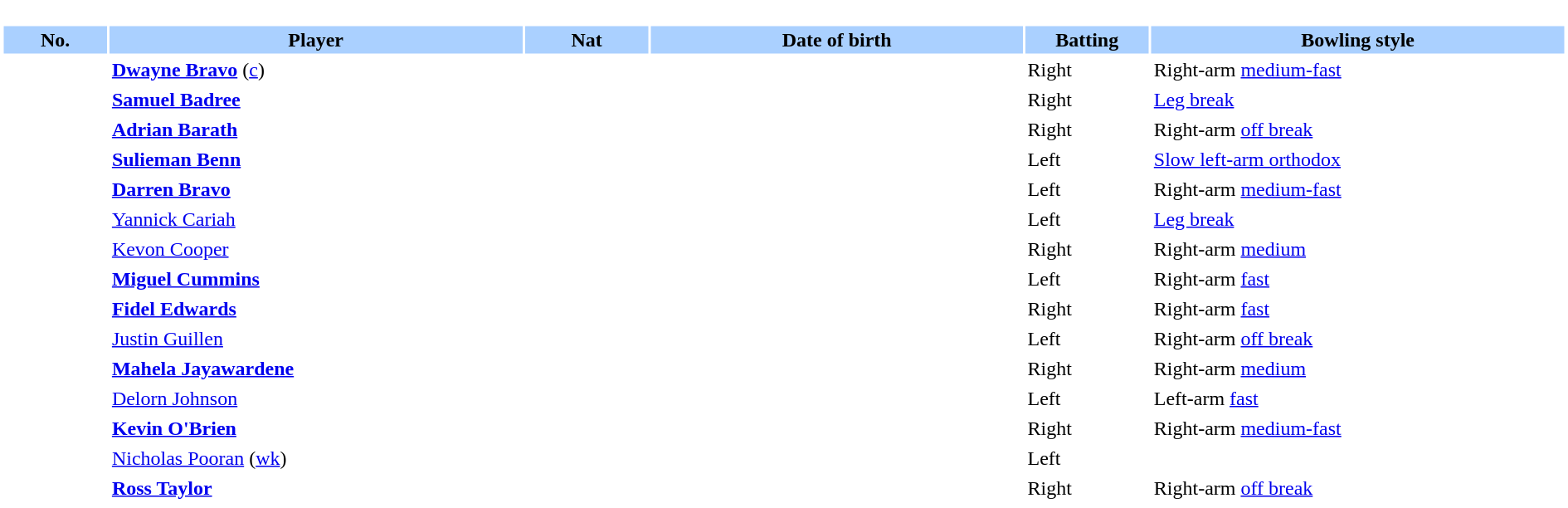<table border="0" style="width:100%;">
<tr>
<td style="vertical-align:top; background:#fff; width:90%;"><br><table border="0" cellspacing="2" cellpadding="2" style="width:100%;">
<tr style="background:#aad0ff;">
<th scope="col" style="width:5%;">No.</th>
<th scope="col" style="width:20%;">Player</th>
<th scope="col" style="width:6%;">Nat</th>
<th scope="col" style="width:18%;">Date of birth</th>
<th scope="col" style="width:6%;">Batting</th>
<th scope="col" style="width:20%;">Bowling style</th>
</tr>
<tr>
<td style="text-align:center"></td>
<td><strong><a href='#'>Dwayne Bravo</a></strong> (<a href='#'>c</a>)</td>
<td style="text-align:center"></td>
<td></td>
<td>Right</td>
<td>Right-arm <a href='#'>medium-fast</a></td>
</tr>
<tr>
<td style="text-align:center"></td>
<td><strong><a href='#'>Samuel Badree</a></strong></td>
<td style="text-align:center"></td>
<td></td>
<td>Right</td>
<td><a href='#'>Leg break</a></td>
</tr>
<tr>
<td style="text-align:center"></td>
<td><strong><a href='#'>Adrian Barath</a></strong></td>
<td style="text-align:center"></td>
<td></td>
<td>Right</td>
<td>Right-arm <a href='#'>off break</a></td>
</tr>
<tr>
<td style="text-align:center"></td>
<td><strong><a href='#'>Sulieman Benn</a></strong></td>
<td style="text-align:center"></td>
<td></td>
<td>Left</td>
<td><a href='#'>Slow left-arm orthodox</a></td>
</tr>
<tr>
<td style="text-align:center"></td>
<td><strong><a href='#'>Darren Bravo</a></strong></td>
<td style="text-align:center"></td>
<td></td>
<td>Left</td>
<td>Right-arm <a href='#'>medium-fast</a></td>
</tr>
<tr>
<td style="text-align:center"></td>
<td><a href='#'>Yannick Cariah</a></td>
<td style="text-align:center"></td>
<td></td>
<td>Left</td>
<td><a href='#'>Leg break</a></td>
</tr>
<tr>
<td style="text-align:center"></td>
<td><a href='#'>Kevon Cooper</a></td>
<td style="text-align:center"></td>
<td></td>
<td>Right</td>
<td>Right-arm <a href='#'>medium</a></td>
</tr>
<tr>
<td style="text-align:center"></td>
<td><strong><a href='#'>Miguel Cummins</a></strong></td>
<td style="text-align:center"></td>
<td></td>
<td>Left</td>
<td>Right-arm <a href='#'>fast</a></td>
</tr>
<tr>
<td style="text-align:center"></td>
<td><strong><a href='#'>Fidel Edwards</a></strong></td>
<td style="text-align:center"></td>
<td></td>
<td>Right</td>
<td>Right-arm <a href='#'>fast</a></td>
</tr>
<tr>
<td style="text-align:center"></td>
<td><a href='#'>Justin Guillen</a></td>
<td style="text-align:center"></td>
<td></td>
<td>Left</td>
<td>Right-arm <a href='#'>off break</a></td>
</tr>
<tr>
<td style="text-align:center"></td>
<td><strong><a href='#'>Mahela Jayawardene</a></strong></td>
<td style="text-align:center"></td>
<td></td>
<td>Right</td>
<td>Right-arm <a href='#'>medium</a></td>
</tr>
<tr>
<td style="text-align:center"></td>
<td><a href='#'>Delorn Johnson</a></td>
<td style="text-align:center"></td>
<td></td>
<td>Left</td>
<td>Left-arm <a href='#'>fast</a></td>
</tr>
<tr>
<td style="text-align:center"></td>
<td><strong><a href='#'>Kevin O'Brien</a></strong></td>
<td style="text-align:center"></td>
<td></td>
<td>Right</td>
<td>Right-arm <a href='#'>medium-fast</a></td>
</tr>
<tr>
<td style="text-align:center"></td>
<td><a href='#'>Nicholas Pooran</a> (<a href='#'>wk</a>)</td>
<td style="text-align:center"></td>
<td></td>
<td>Left</td>
<td></td>
</tr>
<tr>
<td style="text-align:center"></td>
<td><strong><a href='#'>Ross Taylor</a></strong></td>
<td style="text-align:center"></td>
<td></td>
<td>Right</td>
<td>Right-arm <a href='#'>off break</a></td>
</tr>
<tr>
</tr>
</table>
</td>
</tr>
</table>
